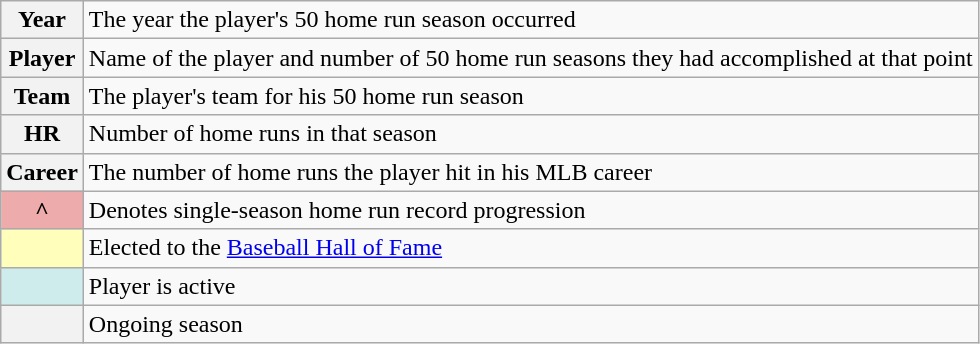<table class="wikitable plainrowheaders">
<tr>
<th scope="row" style="text-align:center"><strong>Year</strong></th>
<td>The year the player's 50 home run season occurred</td>
</tr>
<tr>
<th scope="row" style="text-align:center"><strong>Player </strong></th>
<td>Name of the player and number of 50 home run seasons they had accomplished at that point</td>
</tr>
<tr>
<th scope="row" style="text-align:center"><strong>Team</strong></th>
<td>The player's team for his 50 home run season</td>
</tr>
<tr>
<th scope="row" style="text-align:center"><strong>HR</strong></th>
<td>Number of home runs in that season</td>
</tr>
<tr>
<th scope="row" style="text-align:center"><strong>Career</strong></th>
<td>The number of home runs the player hit in his MLB career</td>
</tr>
<tr>
<th scope="row" style="text-align:center; background-color:#eeabab;">^</th>
<td>Denotes single-season home run record progression</td>
</tr>
<tr>
<th scope="row" style="text-align:center; background-color: #ffffbb"></th>
<td>Elected to the <a href='#'>Baseball Hall of Fame</a></td>
</tr>
<tr>
<th scope="row" style="text-align:center; background:#cfecec;"></th>
<td>Player is active</td>
</tr>
<tr>
<th scope="row" style="text-align:center"></th>
<td>Ongoing season</td>
</tr>
</table>
